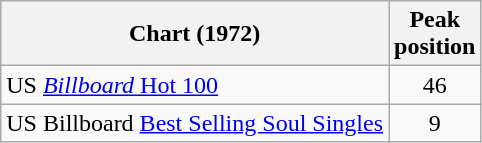<table class="wikitable sortable">
<tr>
<th>Chart (1972)</th>
<th>Peak<br>position</th>
</tr>
<tr>
<td align="left">US <a href='#'><em>Billboard</em> Hot 100</a></td>
<td align="center">46</td>
</tr>
<tr>
<td align="left">US  Billboard <a href='#'>Best Selling Soul Singles</a></td>
<td align="center">9</td>
</tr>
</table>
